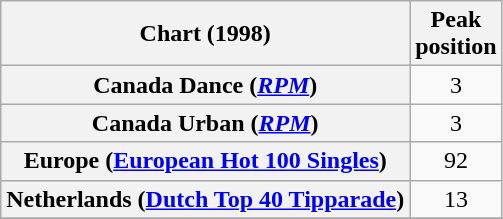<table class="wikitable sortable plainrowheaders" style="text-align:center">
<tr>
<th>Chart (1998)</th>
<th>Peak<br>position</th>
</tr>
<tr>
<th scope="row">Canada Dance (<em><a href='#'>RPM</a></em>)</th>
<td>3</td>
</tr>
<tr>
<th scope="row">Canada Urban (<em><a href='#'>RPM</a></em>)<br></th>
<td>3</td>
</tr>
<tr>
<th scope="row">Europe (<a href='#'>European Hot 100 Singles</a>)</th>
<td>92</td>
</tr>
<tr>
<th scope="row">Netherlands (<a href='#'>Dutch Top 40 Tipparade</a>)</th>
<td>13</td>
</tr>
<tr>
</tr>
<tr>
</tr>
<tr>
</tr>
<tr>
</tr>
<tr>
</tr>
<tr>
</tr>
</table>
